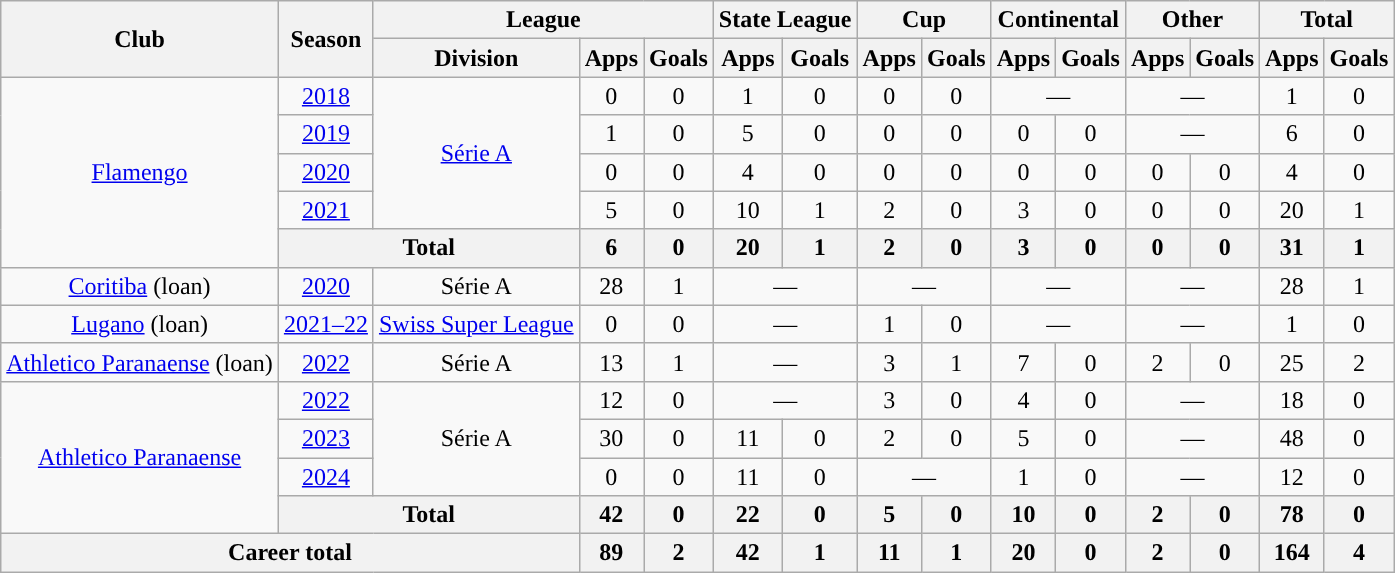<table class=wikitable style="text-align: center;">
<tr>
<th rowspan=2>Club</th>
<th rowspan=2>Season</th>
<th colspan=3>League</th>
<th colspan=2>State League</th>
<th colspan=2>Cup</th>
<th colspan=2>Continental</th>
<th colspan=2>Other</th>
<th colspan="2">Total</th>
</tr>
<tr>
<th>Division</th>
<th>Apps</th>
<th>Goals</th>
<th>Apps</th>
<th>Goals</th>
<th>Apps</th>
<th>Goals</th>
<th>Apps</th>
<th>Goals</th>
<th>Apps</th>
<th>Goals</th>
<th>Apps</th>
<th>Goals</th>
</tr>
<tr>
<td rowspan=5><a href='#'>Flamengo</a></td>
<td><a href='#'>2018</a></td>
<td rowspan=4><a href='#'>Série A</a></td>
<td>0</td>
<td>0</td>
<td>1</td>
<td>0</td>
<td>0</td>
<td>0</td>
<td colspan="2">—</td>
<td colspan="2">—</td>
<td>1</td>
<td>0</td>
</tr>
<tr>
<td><a href='#'>2019</a></td>
<td>1</td>
<td>0</td>
<td>5</td>
<td>0</td>
<td>0</td>
<td>0</td>
<td>0</td>
<td>0</td>
<td colspan="2">—</td>
<td>6</td>
<td>0</td>
</tr>
<tr>
<td><a href='#'>2020</a></td>
<td>0</td>
<td>0</td>
<td>4</td>
<td>0</td>
<td>0</td>
<td>0</td>
<td>0</td>
<td>0</td>
<td>0</td>
<td>0</td>
<td>4</td>
<td>0</td>
</tr>
<tr>
<td><a href='#'>2021</a></td>
<td>5</td>
<td>0</td>
<td>10</td>
<td>1</td>
<td>2</td>
<td>0</td>
<td>3</td>
<td>0</td>
<td>0</td>
<td>0</td>
<td>20</td>
<td>1</td>
</tr>
<tr>
<th colspan=2>Total</th>
<th>6</th>
<th>0</th>
<th>20</th>
<th>1</th>
<th>2</th>
<th>0</th>
<th>3</th>
<th>0</th>
<th>0</th>
<th>0</th>
<th>31</th>
<th>1</th>
</tr>
<tr>
<td><a href='#'>Coritiba</a> (loan)</td>
<td><a href='#'>2020</a></td>
<td>Série A</td>
<td>28</td>
<td>1</td>
<td colspan=2>—</td>
<td colspan=2>—</td>
<td colspan=2>—</td>
<td colspan=2>—</td>
<td>28</td>
<td>1</td>
</tr>
<tr>
<td><a href='#'>Lugano</a> (loan)</td>
<td><a href='#'>2021–22</a></td>
<td><a href='#'>Swiss Super League</a></td>
<td>0</td>
<td>0</td>
<td colspan=2>—</td>
<td>1</td>
<td>0</td>
<td colspan=2>—</td>
<td colspan=2>—</td>
<td>1</td>
<td>0</td>
</tr>
<tr>
<td rowspan=1><a href='#'>Athletico Paranaense</a> (loan)</td>
<td><a href='#'>2022</a></td>
<td rowspan=1>Série A</td>
<td>13</td>
<td>1</td>
<td colspan=2>—</td>
<td>3</td>
<td>1</td>
<td>7</td>
<td>0</td>
<td>2</td>
<td>0</td>
<td>25</td>
<td>2</td>
</tr>
<tr>
<td rowspan=4><a href='#'>Athletico Paranaense</a></td>
<td><a href='#'>2022</a></td>
<td rowspan=3>Série A</td>
<td>12</td>
<td>0</td>
<td colspan=2>—</td>
<td>3</td>
<td>0</td>
<td>4</td>
<td>0</td>
<td colspan=2>—</td>
<td>18</td>
<td>0</td>
</tr>
<tr>
<td><a href='#'>2023</a></td>
<td>30</td>
<td>0</td>
<td>11</td>
<td>0</td>
<td>2</td>
<td>0</td>
<td>5</td>
<td>0</td>
<td colspan=2>—</td>
<td>48</td>
<td>0</td>
</tr>
<tr>
<td><a href='#'>2024</a></td>
<td>0</td>
<td>0</td>
<td>11</td>
<td>0</td>
<td colspan=2>—</td>
<td>1</td>
<td>0</td>
<td colspan=2>—</td>
<td>12</td>
<td>0</td>
</tr>
<tr>
<th colspan=2>Total</th>
<th>42</th>
<th>0</th>
<th>22</th>
<th>0</th>
<th>5</th>
<th>0</th>
<th>10</th>
<th>0</th>
<th>2</th>
<th>0</th>
<th>78</th>
<th>0</th>
</tr>
<tr>
<th colspan="3"><strong>Career total</strong></th>
<th>89</th>
<th>2</th>
<th>42</th>
<th>1</th>
<th>11</th>
<th>1</th>
<th>20</th>
<th>0</th>
<th>2</th>
<th>0</th>
<th>164</th>
<th>4</th>
</tr>
</table>
